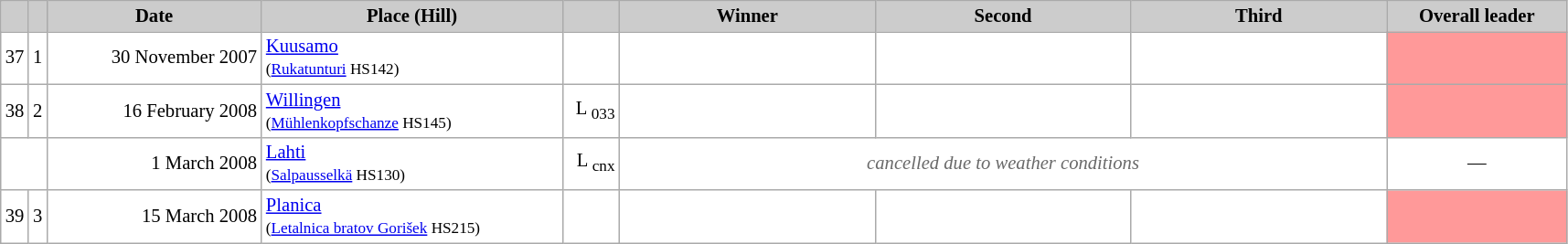<table class="wikitable plainrowheaders" style="background:#fff; font-size:86%; line-height:16px; border:grey solid 1px; border-collapse:collapse;">
<tr>
<th scope="col" style="background:#ccc; width=30 px;"></th>
<th scope="col" style="background:#ccc; width=30 px;"></th>
<th scope="col" style="background:#ccc; width:150px;">Date</th>
<th scope="col" style="background:#ccc; width:213px;">Place (Hill)</th>
<th scope="col" style="background:#ccc; width:35px;"></th>
<th scope="col" style="background:#ccc; width:180px;">Winner</th>
<th scope="col" style="background:#ccc; width:180px;">Second</th>
<th scope="col" style="background:#ccc; width:180px;">Third</th>
<th scope="col" style="background:#ccc; width:125px;">Overall leader</th>
</tr>
<tr>
<td align=center>37</td>
<td align=center>1</td>
<td align=right>30 November 2007</td>
<td> <a href='#'>Kuusamo</a><br><small>(<a href='#'>Rukatunturi</a> HS142)</small></td>
<td align=right></td>
<td></td>
<td></td>
<td></td>
<td bgcolor=#FF9999></td>
</tr>
<tr>
<td align=center>38</td>
<td align=center>2</td>
<td align=right>16 February 2008</td>
<td> <a href='#'>Willingen</a><br><small>(<a href='#'>Mühlenkopfschanze</a> HS145)</small></td>
<td align=right>L <sub>033</sub></td>
<td></td>
<td></td>
<td></td>
<td bgcolor=#FF9999></td>
</tr>
<tr>
<td colspan=2></td>
<td align=right>1 March 2008</td>
<td> <a href='#'>Lahti</a><br><small>(<a href='#'>Salpausselkä</a> HS130)</small></td>
<td align=right>L <sub>cnx</sub></td>
<td colspan=3 align=center style=color:#696969><em>cancelled due to weather conditions</em></td>
<td align=center>—</td>
</tr>
<tr>
<td align=center>39</td>
<td align=center>3</td>
<td align=right>15 March 2008</td>
<td> <a href='#'>Planica</a><br><small>(<a href='#'>Letalnica bratov Gorišek</a> HS215)</small></td>
<td align=right></td>
<td></td>
<td></td>
<td></td>
<td bgcolor=#FF9999></td>
</tr>
</table>
